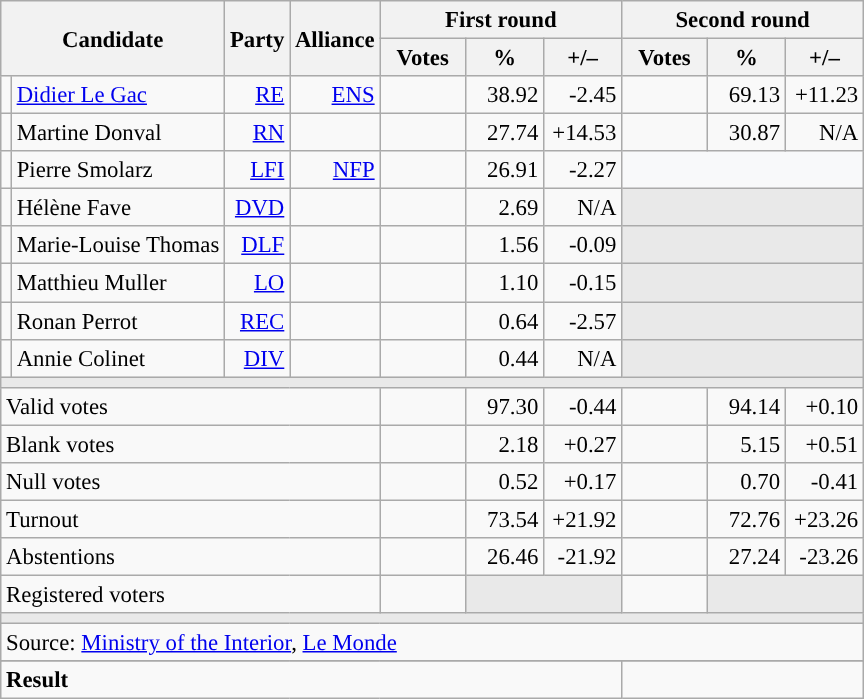<table class="wikitable" style="text-align:right;font-size:95%;">
<tr>
<th rowspan="2" colspan="2">Candidate</th>
<th rowspan="2">Party</th>
<th rowspan="2">Alliance</th>
<th colspan="3">First round</th>
<th colspan="3">Second round</th>
</tr>
<tr>
<th style="width:50px;">Votes</th>
<th style="width:45px;">%</th>
<th style="width:45px;">+/–</th>
<th style="width:50px;">Votes</th>
<th style="width:45px;">%</th>
<th style="width:45px;">+/–</th>
</tr>
<tr>
<td style="color:inherit;background:"></td>
<td style="text-align:left;"><a href='#'>Didier Le Gac</a></td>
<td><a href='#'>RE</a></td>
<td><a href='#'>ENS</a></td>
<td></td>
<td>38.92</td>
<td>-2.45</td>
<td></td>
<td>69.13</td>
<td>+11.23</td>
</tr>
<tr>
<td style="color:inherit;background:"></td>
<td style="text-align:left;">Martine Donval</td>
<td><a href='#'>RN</a></td>
<td></td>
<td></td>
<td>27.74</td>
<td>+14.53</td>
<td></td>
<td>30.87</td>
<td>N/A</td>
</tr>
<tr>
<td style="color:inherit;background:"></td>
<td style="text-align:left;">Pierre Smolarz</td>
<td><a href='#'>LFI</a></td>
<td><a href='#'>NFP</a></td>
<td></td>
<td>26.91</td>
<td>-2.27</td>
<td colspan="3" style="background:#F8F9FA;"></td>
</tr>
<tr>
<td style="color:inherit;background:"></td>
<td style="text-align:left;">Hélène Fave</td>
<td><a href='#'>DVD</a></td>
<td></td>
<td></td>
<td>2.69</td>
<td>N/A</td>
<td colspan="3" style="background:#E9E9E9;"></td>
</tr>
<tr>
<td style="color:inherit;background:"></td>
<td style="text-align:left;">Marie-Louise Thomas</td>
<td><a href='#'>DLF</a></td>
<td></td>
<td></td>
<td>1.56</td>
<td>-0.09</td>
<td colspan="3" style="background:#E9E9E9;"></td>
</tr>
<tr>
<td style="color:inherit;background:"></td>
<td style="text-align:left;">Matthieu Muller</td>
<td><a href='#'>LO</a></td>
<td></td>
<td></td>
<td>1.10</td>
<td>-0.15</td>
<td colspan="3" style="background:#E9E9E9;"></td>
</tr>
<tr>
<td style="color:inherit;background:"></td>
<td style="text-align:left;">Ronan Perrot</td>
<td><a href='#'>REC</a></td>
<td></td>
<td></td>
<td>0.64</td>
<td>-2.57</td>
<td colspan="3" style="background:#E9E9E9;"></td>
</tr>
<tr>
<td style="color:inherit;background:"></td>
<td style="text-align:left;">Annie Colinet</td>
<td><a href='#'>DIV</a></td>
<td></td>
<td></td>
<td>0.44</td>
<td>N/A</td>
<td colspan="3" style="background:#E9E9E9;"></td>
</tr>
<tr>
<td colspan="10" style="background:#E9E9E9;"></td>
</tr>
<tr>
<td colspan="4" style="text-align:left;">Valid votes</td>
<td></td>
<td>97.30</td>
<td>-0.44</td>
<td></td>
<td>94.14</td>
<td>+0.10</td>
</tr>
<tr>
<td colspan="4" style="text-align:left;">Blank votes</td>
<td></td>
<td>2.18</td>
<td>+0.27</td>
<td></td>
<td>5.15</td>
<td>+0.51</td>
</tr>
<tr>
<td colspan="4" style="text-align:left;">Null votes</td>
<td></td>
<td>0.52</td>
<td>+0.17</td>
<td></td>
<td>0.70</td>
<td>-0.41</td>
</tr>
<tr>
<td colspan="4" style="text-align:left;">Turnout</td>
<td></td>
<td>73.54</td>
<td>+21.92</td>
<td></td>
<td>72.76</td>
<td>+23.26</td>
</tr>
<tr>
<td colspan="4" style="text-align:left;">Abstentions</td>
<td></td>
<td>26.46</td>
<td>-21.92</td>
<td></td>
<td>27.24</td>
<td>-23.26</td>
</tr>
<tr>
<td colspan="4" style="text-align:left;">Registered voters</td>
<td></td>
<td colspan="2" style="background:#E9E9E9;"></td>
<td></td>
<td colspan="2" style="background:#E9E9E9;"></td>
</tr>
<tr>
<td colspan="10" style="background:#E9E9E9;"></td>
</tr>
<tr>
<td colspan="10" style="text-align:left;">Source: <a href='#'>Ministry of the Interior</a>, <a href='#'>Le Monde</a></td>
</tr>
<tr>
</tr>
<tr style="font-weight:bold">
<td colspan="7" style="text-align:left;">Result</td>
<td colspan="7" style="background-color:"></td>
</tr>
</table>
